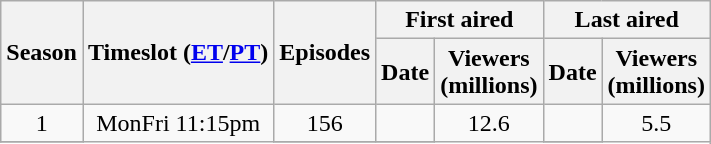<table class="wikitable" style="text-align: center">
<tr>
<th scope="col" rowspan="2">Season</th>
<th scope="col" rowspan="2">Timeslot (<a href='#'>ET</a>/<a href='#'>PT</a>)</th>
<th scope="col" rowspan="2" colspan="1">Episodes</th>
<th scope="col" colspan="2">First aired</th>
<th scope="col" colspan="2">Last aired</th>
</tr>
<tr>
<th scope="col">Date</th>
<th scope="col">Viewers<br>(millions)</th>
<th scope="col">Date</th>
<th scope="col">Viewers<br>(millions)</th>
</tr>
<tr>
<td rowspan="1">1</td>
<td rowspan="2">MonFri 11:15pm</td>
<td rowspan="1">156</td>
<td></td>
<td rowspan="2">12.6</td>
<td></td>
<td rowspan="2">5.5</td>
</tr>
<tr>
</tr>
</table>
